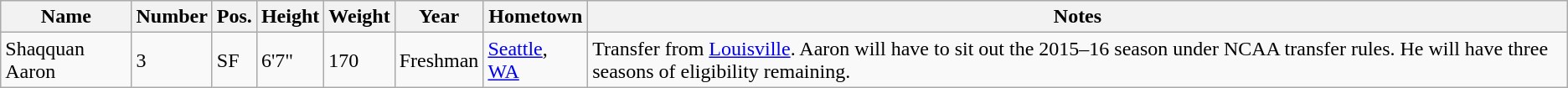<table class="wikitable sortable" border="1">
<tr>
<th>Name</th>
<th>Number</th>
<th>Pos.</th>
<th>Height</th>
<th>Weight</th>
<th>Year</th>
<th>Hometown</th>
<th class="unsortable">Notes</th>
</tr>
<tr>
<td sortname>Shaqquan Aaron</td>
<td>3</td>
<td>SF</td>
<td>6'7"</td>
<td>170</td>
<td>Freshman</td>
<td><a href='#'>Seattle</a>, <a href='#'>WA</a></td>
<td>Transfer from <a href='#'>Louisville</a>. Aaron will have to sit out the 2015–16 season under NCAA transfer rules. He will have three seasons of eligibility remaining.</td>
</tr>
</table>
